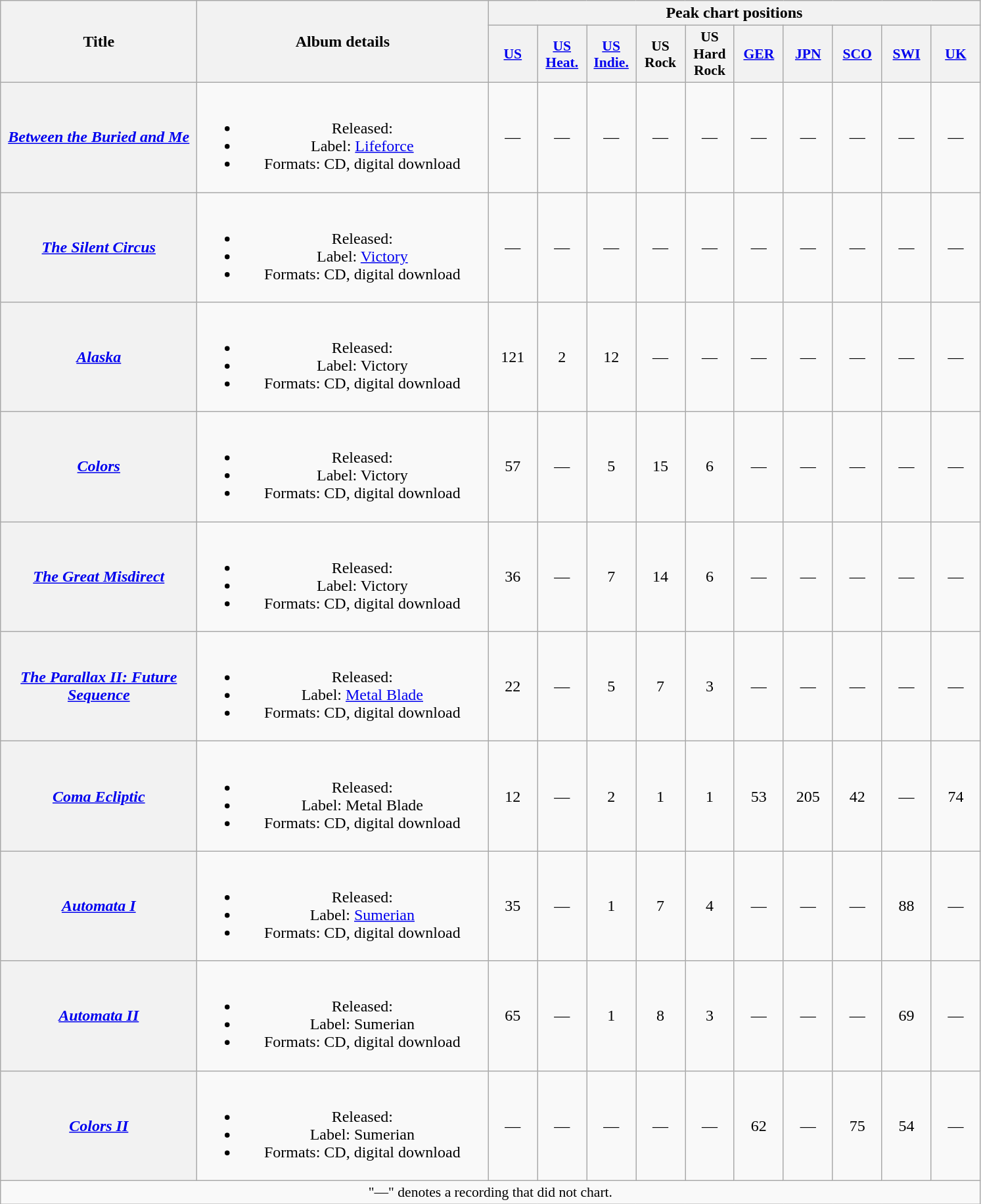<table class="wikitable plainrowheaders" style="text-align:center;">
<tr>
<th scope="col" rowspan="2" style="width:12em;">Title</th>
<th scope="col" rowspan="2" style="width:18em;">Album details</th>
<th scope="col" colspan="10">Peak chart positions</th>
</tr>
<tr>
<th scope="col" style="width:3em;font-size:90%;"><a href='#'>US</a><br></th>
<th scope="col" style="width:3em;font-size:90%;"><a href='#'>US<br>Heat.</a><br></th>
<th scope="col" style="width:3em;font-size:90%;"><a href='#'>US<br>Indie.</a><br></th>
<th scope="col" style="width:3em;font-size:90%;">US<br>Rock<br></th>
<th scope="col" style="width:3em;font-size:90%;">US<br>Hard Rock<br></th>
<th scope="col" style="width:3em;font-size:90%;"><a href='#'>GER</a><br></th>
<th scope="col" style="width:3em;font-size:90%;"><a href='#'>JPN</a><br></th>
<th scope="col" style="width:3em;font-size:90%;"><a href='#'>SCO</a><br></th>
<th scope="col" style="width:3em;font-size:90%;"><a href='#'>SWI</a><br></th>
<th scope="col" style="width:3em;font-size:90%;"><a href='#'>UK</a><br></th>
</tr>
<tr>
<th scope="row"><em><a href='#'>Between the Buried and Me</a></em></th>
<td><br><ul><li>Released: </li><li>Label: <a href='#'>Lifeforce</a></li><li>Formats: CD, digital download</li></ul></td>
<td>—</td>
<td>—</td>
<td>—</td>
<td>—</td>
<td>—</td>
<td>—</td>
<td>—</td>
<td>—</td>
<td>—</td>
<td>—</td>
</tr>
<tr>
<th scope="row"><em><a href='#'>The Silent Circus</a></em> </th>
<td><br><ul><li>Released: </li><li>Label: <a href='#'>Victory</a></li><li>Formats: CD, digital download</li></ul></td>
<td>—</td>
<td>—</td>
<td>—</td>
<td>—</td>
<td>—</td>
<td>—</td>
<td>—</td>
<td>—</td>
<td>—</td>
<td>—</td>
</tr>
<tr>
<th scope="row"><em><a href='#'>Alaska</a></em> </th>
<td><br><ul><li>Released: </li><li>Label: Victory</li><li>Formats: CD, digital download</li></ul></td>
<td>121</td>
<td>2</td>
<td>12</td>
<td>—</td>
<td>—</td>
<td>—</td>
<td>—</td>
<td>—</td>
<td>—</td>
<td>—</td>
</tr>
<tr>
<th scope="row"><em><a href='#'>Colors</a></em></th>
<td><br><ul><li>Released: </li><li>Label: Victory</li><li>Formats: CD, digital download</li></ul></td>
<td>57</td>
<td>—</td>
<td>5</td>
<td>15</td>
<td>6</td>
<td>—</td>
<td>—</td>
<td>—</td>
<td>—</td>
<td>—</td>
</tr>
<tr>
<th scope="row"><em><a href='#'>The Great Misdirect</a></em></th>
<td><br><ul><li>Released: </li><li>Label: Victory</li><li>Formats: CD, digital download</li></ul></td>
<td>36</td>
<td>—</td>
<td>7</td>
<td>14</td>
<td>6</td>
<td>—</td>
<td>—</td>
<td>—</td>
<td>—</td>
<td>—</td>
</tr>
<tr>
<th scope="row"><em><a href='#'>The Parallax II: Future Sequence</a></em></th>
<td><br><ul><li>Released: </li><li>Label: <a href='#'>Metal Blade</a></li><li>Formats: CD, digital download</li></ul></td>
<td>22</td>
<td>—</td>
<td>5</td>
<td>7</td>
<td>3</td>
<td>—</td>
<td>—</td>
<td>—</td>
<td>—</td>
<td>—</td>
</tr>
<tr>
<th scope="row"><em><a href='#'>Coma Ecliptic</a></em></th>
<td><br><ul><li>Released: </li><li>Label: Metal Blade</li><li>Formats: CD, digital download</li></ul></td>
<td>12</td>
<td>—</td>
<td>2</td>
<td>1</td>
<td>1</td>
<td>53</td>
<td>205</td>
<td>42</td>
<td>—</td>
<td>74</td>
</tr>
<tr>
<th scope="row"><em><a href='#'>Automata I</a></em></th>
<td><br><ul><li>Released: </li><li>Label: <a href='#'>Sumerian</a></li><li>Formats: CD, digital download</li></ul></td>
<td>35</td>
<td>—</td>
<td>1</td>
<td>7</td>
<td>4</td>
<td>—</td>
<td>—</td>
<td>—</td>
<td>88</td>
<td>—</td>
</tr>
<tr>
<th scope="row"><em><a href='#'>Automata II</a></em></th>
<td><br><ul><li>Released: </li><li>Label: Sumerian</li><li>Formats: CD, digital download</li></ul></td>
<td>65</td>
<td>—</td>
<td>1</td>
<td>8</td>
<td>3</td>
<td>—</td>
<td>—</td>
<td>—</td>
<td>69</td>
<td>—</td>
</tr>
<tr>
<th scope="row"><em><a href='#'>Colors II</a></em></th>
<td><br><ul><li>Released: </li><li>Label: Sumerian</li><li>Formats: CD, digital download</li></ul></td>
<td>—</td>
<td>—</td>
<td>—</td>
<td>—</td>
<td>—</td>
<td>62</td>
<td>—</td>
<td>75</td>
<td>54</td>
<td>—</td>
</tr>
<tr>
<td colspan="15" style="font-size:90%">"—" denotes a recording that did not chart.</td>
</tr>
</table>
